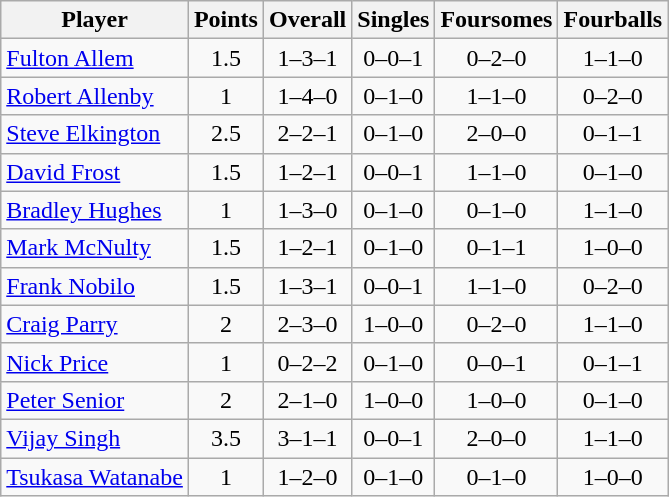<table class="wikitable sortable" style="text-align:center">
<tr>
<th>Player</th>
<th>Points</th>
<th>Overall</th>
<th>Singles</th>
<th>Foursomes</th>
<th>Fourballs</th>
</tr>
<tr>
<td align=left><a href='#'>Fulton Allem</a></td>
<td>1.5</td>
<td>1–3–1</td>
<td>0–0–1</td>
<td>0–2–0</td>
<td>1–1–0</td>
</tr>
<tr>
<td align=left><a href='#'>Robert Allenby</a></td>
<td>1</td>
<td>1–4–0</td>
<td>0–1–0</td>
<td>1–1–0</td>
<td>0–2–0</td>
</tr>
<tr>
<td align=left><a href='#'>Steve Elkington</a></td>
<td>2.5</td>
<td>2–2–1</td>
<td>0–1–0</td>
<td>2–0–0</td>
<td>0–1–1</td>
</tr>
<tr>
<td align=left><a href='#'>David Frost</a></td>
<td>1.5</td>
<td>1–2–1</td>
<td>0–0–1</td>
<td>1–1–0</td>
<td>0–1–0</td>
</tr>
<tr>
<td align=left><a href='#'>Bradley Hughes</a></td>
<td>1</td>
<td>1–3–0</td>
<td>0–1–0</td>
<td>0–1–0</td>
<td>1–1–0</td>
</tr>
<tr>
<td align=left><a href='#'>Mark McNulty</a></td>
<td>1.5</td>
<td>1–2–1</td>
<td>0–1–0</td>
<td>0–1–1</td>
<td>1–0–0</td>
</tr>
<tr>
<td align=left><a href='#'>Frank Nobilo</a></td>
<td>1.5</td>
<td>1–3–1</td>
<td>0–0–1</td>
<td>1–1–0</td>
<td>0–2–0</td>
</tr>
<tr>
<td align=left><a href='#'>Craig Parry</a></td>
<td>2</td>
<td>2–3–0</td>
<td>1–0–0</td>
<td>0–2–0</td>
<td>1–1–0</td>
</tr>
<tr>
<td align=left><a href='#'>Nick Price</a></td>
<td>1</td>
<td>0–2–2</td>
<td>0–1–0</td>
<td>0–0–1</td>
<td>0–1–1</td>
</tr>
<tr>
<td align=left><a href='#'>Peter Senior</a></td>
<td>2</td>
<td>2–1–0</td>
<td>1–0–0</td>
<td>1–0–0</td>
<td>0–1–0</td>
</tr>
<tr>
<td align=left><a href='#'>Vijay Singh</a></td>
<td>3.5</td>
<td>3–1–1</td>
<td>0–0–1</td>
<td>2–0–0</td>
<td>1–1–0</td>
</tr>
<tr>
<td align=left><a href='#'>Tsukasa Watanabe</a></td>
<td>1</td>
<td>1–2–0</td>
<td>0–1–0</td>
<td>0–1–0</td>
<td>1–0–0</td>
</tr>
</table>
